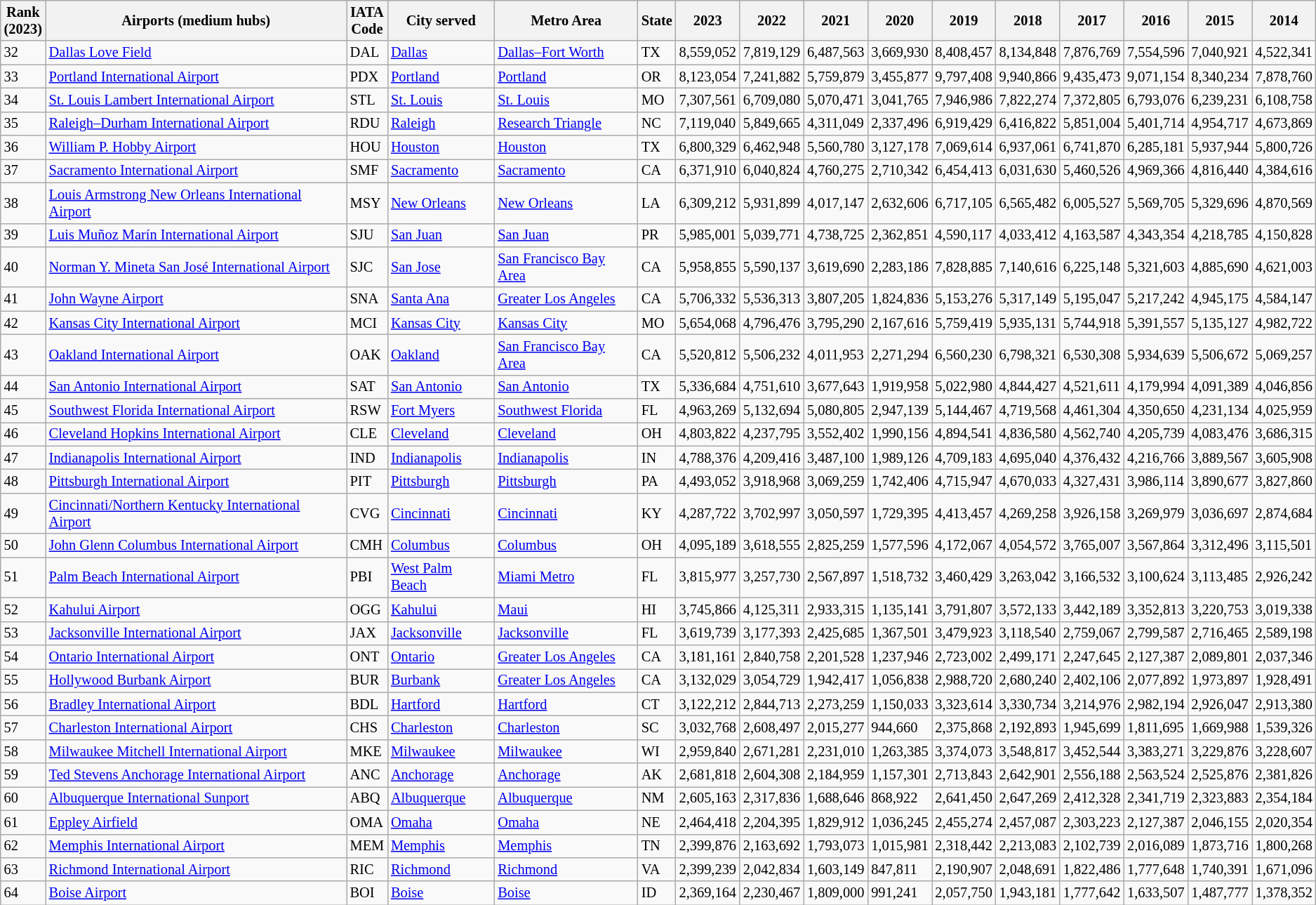<table class="wikitable sortable" style="font-size: 85%">
<tr>
<th>Rank<br>(2023)</th>
<th>Airports (medium hubs)</th>
<th>IATA<br>Code</th>
<th>City served</th>
<th>Metro Area</th>
<th>State</th>
<th>2023</th>
<th>2022</th>
<th>2021</th>
<th>2020</th>
<th>2019</th>
<th>2018</th>
<th>2017</th>
<th>2016</th>
<th>2015</th>
<th>2014</th>
</tr>
<tr>
<td>32</td>
<td><a href='#'>Dallas Love Field</a></td>
<td>DAL</td>
<td><a href='#'>Dallas</a></td>
<td><a href='#'>Dallas–Fort Worth</a></td>
<td>TX</td>
<td>8,559,052</td>
<td>7,819,129</td>
<td>6,487,563</td>
<td>3,669,930</td>
<td>8,408,457</td>
<td>8,134,848</td>
<td>7,876,769</td>
<td>7,554,596</td>
<td>7,040,921</td>
<td>4,522,341</td>
</tr>
<tr>
<td>33</td>
<td><a href='#'>Portland International Airport</a></td>
<td>PDX</td>
<td><a href='#'>Portland</a></td>
<td><a href='#'>Portland</a></td>
<td>OR</td>
<td>8,123,054</td>
<td>7,241,882</td>
<td>5,759,879</td>
<td>3,455,877</td>
<td>9,797,408</td>
<td>9,940,866</td>
<td>9,435,473</td>
<td>9,071,154</td>
<td>8,340,234</td>
<td>7,878,760</td>
</tr>
<tr>
<td>34</td>
<td><a href='#'>St. Louis Lambert International Airport</a></td>
<td>STL</td>
<td><a href='#'>St. Louis</a></td>
<td><a href='#'>St. Louis</a></td>
<td>MO</td>
<td>7,307,561</td>
<td>6,709,080</td>
<td>5,070,471</td>
<td>3,041,765</td>
<td>7,946,986</td>
<td>7,822,274</td>
<td>7,372,805</td>
<td>6,793,076</td>
<td>6,239,231</td>
<td>6,108,758</td>
</tr>
<tr>
<td>35</td>
<td><a href='#'>Raleigh–Durham International Airport</a></td>
<td>RDU</td>
<td><a href='#'>Raleigh</a></td>
<td><a href='#'>Research Triangle</a></td>
<td>NC</td>
<td>7,119,040</td>
<td>5,849,665</td>
<td>4,311,049</td>
<td>2,337,496</td>
<td>6,919,429</td>
<td>6,416,822</td>
<td>5,851,004</td>
<td>5,401,714</td>
<td>4,954,717</td>
<td>4,673,869</td>
</tr>
<tr>
<td>36</td>
<td><a href='#'>William P. Hobby Airport</a></td>
<td>HOU</td>
<td><a href='#'>Houston</a></td>
<td><a href='#'>Houston</a></td>
<td>TX</td>
<td>6,800,329</td>
<td>6,462,948</td>
<td>5,560,780</td>
<td>3,127,178</td>
<td>7,069,614</td>
<td>6,937,061</td>
<td>6,741,870</td>
<td>6,285,181</td>
<td>5,937,944</td>
<td>5,800,726</td>
</tr>
<tr>
<td>37</td>
<td><a href='#'>Sacramento International Airport</a></td>
<td>SMF</td>
<td><a href='#'>Sacramento</a></td>
<td><a href='#'>Sacramento</a></td>
<td>CA</td>
<td>6,371,910</td>
<td>6,040,824</td>
<td>4,760,275</td>
<td>2,710,342</td>
<td>6,454,413</td>
<td>6,031,630</td>
<td>5,460,526</td>
<td>4,969,366</td>
<td>4,816,440</td>
<td>4,384,616</td>
</tr>
<tr>
<td>38</td>
<td><a href='#'>Louis Armstrong New Orleans International Airport</a></td>
<td>MSY</td>
<td><a href='#'>New Orleans</a></td>
<td><a href='#'>New Orleans</a></td>
<td>LA</td>
<td>6,309,212</td>
<td>5,931,899</td>
<td>4,017,147</td>
<td>2,632,606</td>
<td>6,717,105</td>
<td>6,565,482</td>
<td>6,005,527</td>
<td>5,569,705</td>
<td>5,329,696</td>
<td>4,870,569</td>
</tr>
<tr>
<td>39</td>
<td><a href='#'>Luis Muñoz Marín International Airport</a></td>
<td>SJU</td>
<td><a href='#'>San Juan</a></td>
<td><a href='#'>San Juan</a></td>
<td>PR</td>
<td>5,985,001</td>
<td>5,039,771</td>
<td>4,738,725</td>
<td>2,362,851</td>
<td>4,590,117</td>
<td>4,033,412</td>
<td>4,163,587</td>
<td>4,343,354</td>
<td>4,218,785</td>
<td>4,150,828</td>
</tr>
<tr>
<td>40</td>
<td><a href='#'>Norman Y. Mineta San José International Airport</a></td>
<td>SJC</td>
<td><a href='#'>San Jose</a></td>
<td><a href='#'>San Francisco Bay Area</a></td>
<td>CA</td>
<td>5,958,855</td>
<td>5,590,137</td>
<td>3,619,690</td>
<td>2,283,186</td>
<td>7,828,885</td>
<td>7,140,616</td>
<td>6,225,148</td>
<td>5,321,603</td>
<td>4,885,690</td>
<td>4,621,003</td>
</tr>
<tr>
<td>41</td>
<td><a href='#'>John Wayne Airport</a></td>
<td>SNA</td>
<td><a href='#'>Santa Ana</a></td>
<td><a href='#'>Greater Los Angeles</a></td>
<td>CA</td>
<td>5,706,332</td>
<td>5,536,313</td>
<td>3,807,205</td>
<td>1,824,836</td>
<td>5,153,276</td>
<td>5,317,149</td>
<td>5,195,047</td>
<td>5,217,242</td>
<td>4,945,175</td>
<td>4,584,147</td>
</tr>
<tr>
<td>42</td>
<td><a href='#'>Kansas City International Airport</a></td>
<td>MCI</td>
<td><a href='#'>Kansas City</a></td>
<td><a href='#'>Kansas City</a></td>
<td>MO</td>
<td>5,654,068</td>
<td>4,796,476</td>
<td>3,795,290</td>
<td>2,167,616</td>
<td>5,759,419</td>
<td>5,935,131</td>
<td>5,744,918</td>
<td>5,391,557</td>
<td>5,135,127</td>
<td>4,982,722</td>
</tr>
<tr>
<td>43</td>
<td><a href='#'>Oakland International Airport</a></td>
<td>OAK</td>
<td><a href='#'>Oakland</a></td>
<td><a href='#'>San Francisco Bay Area</a></td>
<td>CA</td>
<td>5,520,812</td>
<td>5,506,232</td>
<td>4,011,953</td>
<td>2,271,294</td>
<td>6,560,230</td>
<td>6,798,321</td>
<td>6,530,308</td>
<td>5,934,639</td>
<td>5,506,672</td>
<td>5,069,257</td>
</tr>
<tr>
<td>44</td>
<td><a href='#'>San Antonio International Airport</a></td>
<td>SAT</td>
<td><a href='#'>San Antonio</a></td>
<td><a href='#'>San Antonio</a></td>
<td>TX</td>
<td>5,336,684</td>
<td>4,751,610</td>
<td>3,677,643</td>
<td>1,919,958</td>
<td>5,022,980</td>
<td>4,844,427</td>
<td>4,521,611</td>
<td>4,179,994</td>
<td>4,091,389</td>
<td>4,046,856</td>
</tr>
<tr>
<td>45</td>
<td><a href='#'>Southwest Florida International Airport</a></td>
<td>RSW</td>
<td><a href='#'>Fort Myers</a></td>
<td><a href='#'>Southwest Florida</a></td>
<td>FL</td>
<td>4,963,269</td>
<td>5,132,694</td>
<td>5,080,805</td>
<td>2,947,139</td>
<td>5,144,467</td>
<td>4,719,568</td>
<td>4,461,304</td>
<td>4,350,650</td>
<td>4,231,134</td>
<td>4,025,959</td>
</tr>
<tr>
<td>46</td>
<td><a href='#'>Cleveland Hopkins International Airport</a></td>
<td>CLE</td>
<td><a href='#'>Cleveland</a></td>
<td><a href='#'>Cleveland</a></td>
<td>OH</td>
<td>4,803,822</td>
<td>4,237,795</td>
<td>3,552,402</td>
<td>1,990,156</td>
<td>4,894,541</td>
<td>4,836,580</td>
<td>4,562,740</td>
<td>4,205,739</td>
<td>4,083,476</td>
<td>3,686,315</td>
</tr>
<tr>
<td>47</td>
<td><a href='#'>Indianapolis International Airport</a></td>
<td>IND</td>
<td><a href='#'>Indianapolis</a></td>
<td><a href='#'>Indianapolis</a></td>
<td>IN</td>
<td>4,788,376</td>
<td>4,209,416</td>
<td>3,487,100</td>
<td>1,989,126</td>
<td>4,709,183</td>
<td>4,695,040</td>
<td>4,376,432</td>
<td>4,216,766</td>
<td>3,889,567</td>
<td>3,605,908</td>
</tr>
<tr>
<td>48</td>
<td><a href='#'>Pittsburgh International Airport</a></td>
<td>PIT</td>
<td><a href='#'>Pittsburgh</a></td>
<td><a href='#'>Pittsburgh</a></td>
<td>PA</td>
<td>4,493,052</td>
<td>3,918,968</td>
<td>3,069,259</td>
<td>1,742,406</td>
<td>4,715,947</td>
<td>4,670,033</td>
<td>4,327,431</td>
<td>3,986,114</td>
<td>3,890,677</td>
<td>3,827,860</td>
</tr>
<tr>
<td>49</td>
<td><a href='#'>Cincinnati/Northern Kentucky International Airport</a></td>
<td>CVG</td>
<td><a href='#'>Cincinnati</a></td>
<td><a href='#'>Cincinnati</a></td>
<td>KY</td>
<td>4,287,722</td>
<td>3,702,997</td>
<td>3,050,597</td>
<td>1,729,395</td>
<td>4,413,457</td>
<td>4,269,258</td>
<td>3,926,158</td>
<td>3,269,979</td>
<td>3,036,697</td>
<td>2,874,684</td>
</tr>
<tr>
<td>50</td>
<td><a href='#'>John Glenn Columbus International Airport</a></td>
<td>CMH</td>
<td><a href='#'>Columbus</a></td>
<td><a href='#'>Columbus</a></td>
<td>OH</td>
<td>4,095,189</td>
<td>3,618,555</td>
<td>2,825,259</td>
<td>1,577,596</td>
<td>4,172,067</td>
<td>4,054,572</td>
<td>3,765,007</td>
<td>3,567,864</td>
<td>3,312,496</td>
<td>3,115,501</td>
</tr>
<tr>
<td>51</td>
<td><a href='#'>Palm Beach International Airport</a></td>
<td>PBI</td>
<td><a href='#'>West Palm Beach</a></td>
<td><a href='#'>Miami Metro</a></td>
<td>FL</td>
<td>3,815,977</td>
<td>3,257,730</td>
<td>2,567,897</td>
<td>1,518,732</td>
<td>3,460,429</td>
<td>3,263,042</td>
<td>3,166,532</td>
<td>3,100,624</td>
<td>3,113,485</td>
<td>2,926,242</td>
</tr>
<tr>
<td>52</td>
<td><a href='#'>Kahului Airport</a></td>
<td>OGG</td>
<td><a href='#'>Kahului</a></td>
<td><a href='#'>Maui</a></td>
<td>HI</td>
<td>3,745,866</td>
<td>4,125,311</td>
<td>2,933,315</td>
<td>1,135,141</td>
<td>3,791,807</td>
<td>3,572,133</td>
<td>3,442,189</td>
<td>3,352,813</td>
<td>3,220,753</td>
<td>3,019,338</td>
</tr>
<tr>
<td>53</td>
<td><a href='#'>Jacksonville International Airport</a></td>
<td>JAX</td>
<td><a href='#'>Jacksonville</a></td>
<td><a href='#'>Jacksonville</a></td>
<td>FL</td>
<td>3,619,739</td>
<td>3,177,393</td>
<td>2,425,685</td>
<td>1,367,501</td>
<td>3,479,923</td>
<td>3,118,540</td>
<td>2,759,067</td>
<td>2,799,587</td>
<td>2,716,465</td>
<td>2,589,198</td>
</tr>
<tr>
<td>54</td>
<td><a href='#'>Ontario International Airport</a></td>
<td>ONT</td>
<td><a href='#'>Ontario</a></td>
<td><a href='#'>Greater Los Angeles</a></td>
<td>CA</td>
<td>3,181,161</td>
<td>2,840,758</td>
<td>2,201,528</td>
<td>1,237,946</td>
<td>2,723,002</td>
<td>2,499,171</td>
<td>2,247,645</td>
<td>2,127,387</td>
<td>2,089,801</td>
<td>2,037,346</td>
</tr>
<tr>
<td>55</td>
<td><a href='#'>Hollywood Burbank Airport</a></td>
<td>BUR</td>
<td><a href='#'>Burbank</a></td>
<td><a href='#'>Greater Los Angeles</a></td>
<td>CA</td>
<td>3,132,029</td>
<td>3,054,729</td>
<td>1,942,417</td>
<td>1,056,838</td>
<td>2,988,720</td>
<td>2,680,240</td>
<td>2,402,106</td>
<td>2,077,892</td>
<td>1,973,897</td>
<td>1,928,491</td>
</tr>
<tr>
<td>56</td>
<td><a href='#'>Bradley International Airport</a></td>
<td>BDL</td>
<td><a href='#'>Hartford</a></td>
<td><a href='#'>Hartford</a></td>
<td>CT</td>
<td>3,122,212</td>
<td>2,844,713</td>
<td>2,273,259</td>
<td>1,150,033</td>
<td>3,323,614</td>
<td>3,330,734</td>
<td>3,214,976</td>
<td>2,982,194</td>
<td>2,926,047</td>
<td>2,913,380</td>
</tr>
<tr>
<td>57</td>
<td><a href='#'>Charleston International Airport</a></td>
<td>CHS</td>
<td><a href='#'>Charleston</a></td>
<td><a href='#'>Charleston</a></td>
<td>SC</td>
<td>3,032,768</td>
<td>2,608,497</td>
<td>2,015,277</td>
<td>944,660</td>
<td>2,375,868</td>
<td>2,192,893</td>
<td>1,945,699</td>
<td>1,811,695</td>
<td>1,669,988</td>
<td>1,539,326</td>
</tr>
<tr>
<td>58</td>
<td><a href='#'>Milwaukee Mitchell International Airport</a></td>
<td>MKE</td>
<td><a href='#'>Milwaukee</a></td>
<td><a href='#'>Milwaukee</a></td>
<td>WI</td>
<td>2,959,840</td>
<td>2,671,281</td>
<td>2,231,010</td>
<td>1,263,385</td>
<td>3,374,073</td>
<td>3,548,817</td>
<td>3,452,544</td>
<td>3,383,271</td>
<td>3,229,876</td>
<td>3,228,607</td>
</tr>
<tr>
<td>59</td>
<td><a href='#'>Ted Stevens Anchorage International Airport</a></td>
<td>ANC</td>
<td><a href='#'>Anchorage</a></td>
<td><a href='#'>Anchorage</a></td>
<td>AK</td>
<td>2,681,818</td>
<td>2,604,308</td>
<td>2,184,959</td>
<td>1,157,301</td>
<td>2,713,843</td>
<td>2,642,901</td>
<td>2,556,188</td>
<td>2,563,524</td>
<td>2,525,876</td>
<td>2,381,826</td>
</tr>
<tr>
<td>60</td>
<td><a href='#'>Albuquerque International Sunport</a></td>
<td>ABQ</td>
<td><a href='#'>Albuquerque</a></td>
<td><a href='#'>Albuquerque</a></td>
<td>NM</td>
<td>2,605,163</td>
<td>2,317,836</td>
<td>1,688,646</td>
<td>868,922</td>
<td>2,641,450</td>
<td>2,647,269</td>
<td>2,412,328</td>
<td>2,341,719</td>
<td>2,323,883</td>
<td>2,354,184</td>
</tr>
<tr>
<td>61</td>
<td><a href='#'>Eppley Airfield</a></td>
<td>OMA</td>
<td><a href='#'>Omaha</a></td>
<td><a href='#'>Omaha</a></td>
<td>NE</td>
<td>2,464,418</td>
<td>2,204,395</td>
<td>1,829,912</td>
<td>1,036,245</td>
<td>2,455,274</td>
<td>2,457,087</td>
<td>2,303,223</td>
<td>2,127,387</td>
<td>2,046,155</td>
<td>2,020,354</td>
</tr>
<tr>
<td>62</td>
<td><a href='#'>Memphis International Airport</a></td>
<td>MEM</td>
<td><a href='#'>Memphis</a></td>
<td><a href='#'>Memphis</a></td>
<td>TN</td>
<td>2,399,876</td>
<td>2,163,692</td>
<td>1,793,073</td>
<td>1,015,981</td>
<td>2,318,442</td>
<td>2,213,083</td>
<td>2,102,739</td>
<td>2,016,089</td>
<td>1,873,716</td>
<td>1,800,268</td>
</tr>
<tr>
<td>63</td>
<td><a href='#'>Richmond International Airport</a></td>
<td>RIC</td>
<td><a href='#'>Richmond</a></td>
<td><a href='#'>Richmond</a></td>
<td>VA</td>
<td>2,399,239</td>
<td>2,042,834</td>
<td>1,603,149</td>
<td>847,811</td>
<td>2,190,907</td>
<td>2,048,691</td>
<td>1,822,486</td>
<td>1,777,648</td>
<td>1,740,391</td>
<td>1,671,096</td>
</tr>
<tr>
<td>64</td>
<td><a href='#'>Boise Airport</a></td>
<td>BOI</td>
<td><a href='#'>Boise</a></td>
<td><a href='#'>Boise</a></td>
<td>ID</td>
<td>2,369,164</td>
<td>2,230,467</td>
<td>1,809,000</td>
<td>991,241</td>
<td>2,057,750</td>
<td>1,943,181</td>
<td>1,777,642</td>
<td>1,633,507</td>
<td>1,487,777</td>
<td>1,378,352</td>
</tr>
</table>
